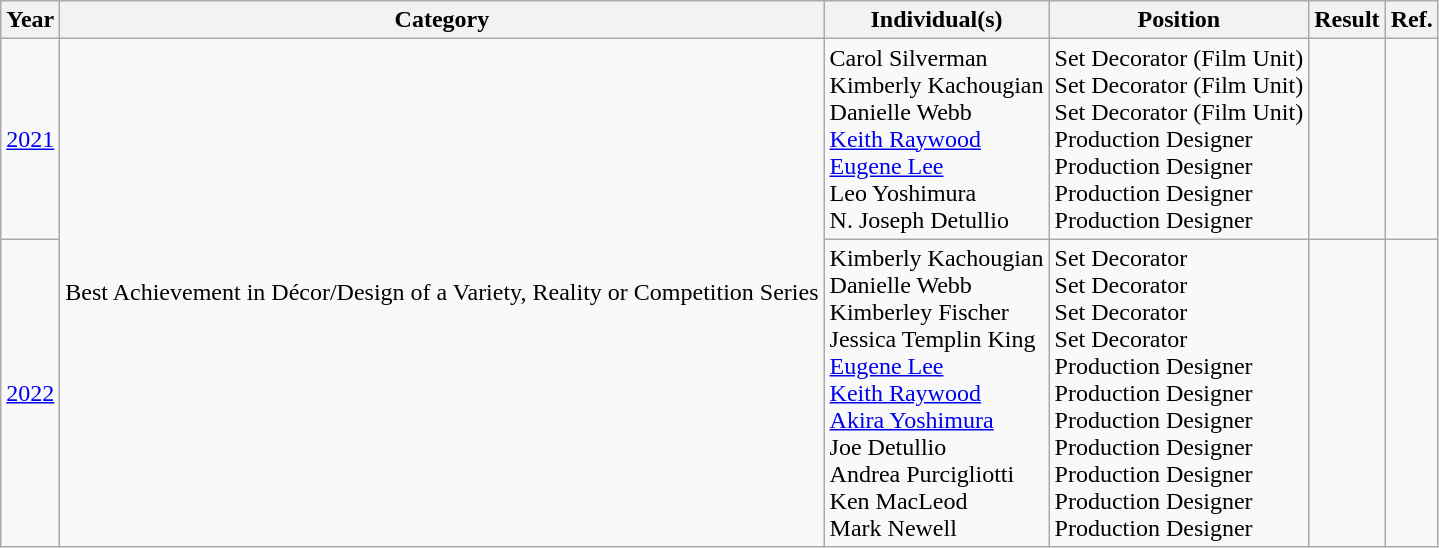<table class="wikitable">
<tr>
<th>Year</th>
<th>Category</th>
<th>Individual(s)</th>
<th>Position</th>
<th>Result</th>
<th>Ref.</th>
</tr>
<tr>
<td><a href='#'>2021</a></td>
<td rowspan="2">Best Achievement in Décor/Design of a Variety, Reality or Competition Series</td>
<td>Carol Silverman <br> Kimberly Kachougian <br> Danielle Webb <br> <a href='#'>Keith Raywood</a> <br> <a href='#'>Eugene Lee</a> <br> Leo Yoshimura <br> N. Joseph Detullio</td>
<td>Set Decorator (Film Unit) <br> Set Decorator (Film Unit) <br> Set Decorator (Film Unit) <br> Production Designer <br> Production Designer <br> Production Designer <br> Production Designer</td>
<td></td>
<td align="center"></td>
</tr>
<tr>
<td><a href='#'>2022</a></td>
<td>Kimberly Kachougian <br> Danielle Webb <br> Kimberley Fischer <br> Jessica Templin King <br> <a href='#'>Eugene Lee</a> <br> <a href='#'>Keith Raywood</a> <br> <a href='#'>Akira Yoshimura</a> <br> Joe Detullio <br> Andrea Purcigliotti <br> Ken MacLeod <br> Mark Newell</td>
<td>Set Decorator <br> Set Decorator <br> Set Decorator <br> Set Decorator <br> Production Designer <br> Production Designer <br> Production Designer <br> Production Designer <br> Production Designer <br> Production Designer <br> Production Designer</td>
<td></td>
<td align="center"></td>
</tr>
</table>
